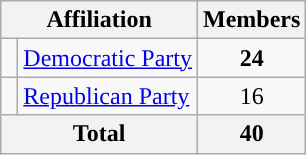<table class="wikitable">
<tr>
<th colspan="2">Affiliation</th>
<th>Members</th>
</tr>
<tr>
<td style="background-color:"> </td>
<td><a href='#'>Democratic Party</a></td>
<td style="text-align:center;"><strong>24</strong></td>
</tr>
<tr>
<td style="background-color:"> </td>
<td><a href='#'>Republican Party</a></td>
<td style="text-align:center;">16</td>
</tr>
<tr>
<th colspan="2" style="text-align:center;">Total</th>
<th style="text-align:center;">40</th>
</tr>
</table>
